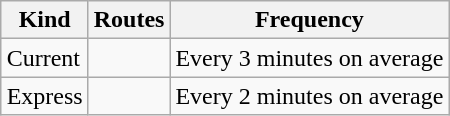<table class="wikitable" style="margin:1em auto;">
<tr>
<th>Kind</th>
<th>Routes</th>
<th>Frequency</th>
</tr>
<tr>
<td>Current</td>
<td>  </td>
<td>Every 3 minutes on average</td>
</tr>
<tr>
<td>Express</td>
<td>  </td>
<td>Every 2 minutes on average</td>
</tr>
</table>
